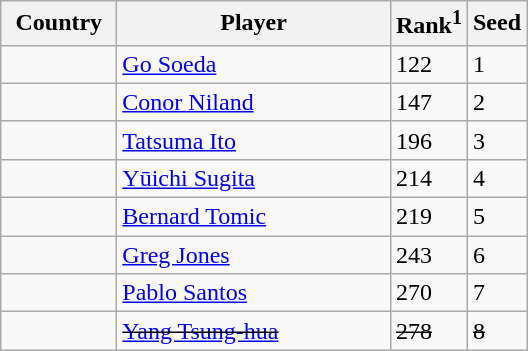<table class="sortable wikitable">
<tr>
<th width="70">Country</th>
<th width="175">Player</th>
<th>Rank<sup>1</sup></th>
<th>Seed</th>
</tr>
<tr>
<td></td>
<td><a href='#'>Go Soeda</a></td>
<td>122</td>
<td>1</td>
</tr>
<tr>
<td></td>
<td><a href='#'>Conor Niland</a></td>
<td>147</td>
<td>2</td>
</tr>
<tr>
<td></td>
<td><a href='#'>Tatsuma Ito</a></td>
<td>196</td>
<td>3</td>
</tr>
<tr>
<td></td>
<td><a href='#'>Yūichi Sugita</a></td>
<td>214</td>
<td>4</td>
</tr>
<tr>
<td></td>
<td><a href='#'>Bernard Tomic</a></td>
<td>219</td>
<td>5</td>
</tr>
<tr>
<td></td>
<td><a href='#'>Greg Jones</a></td>
<td>243</td>
<td>6</td>
</tr>
<tr>
<td></td>
<td><a href='#'>Pablo Santos</a></td>
<td>270</td>
<td>7</td>
</tr>
<tr>
<td></td>
<td><s><a href='#'>Yang Tsung-hua</a></s></td>
<td><s>278</s></td>
<td><s>8</s></td>
</tr>
</table>
